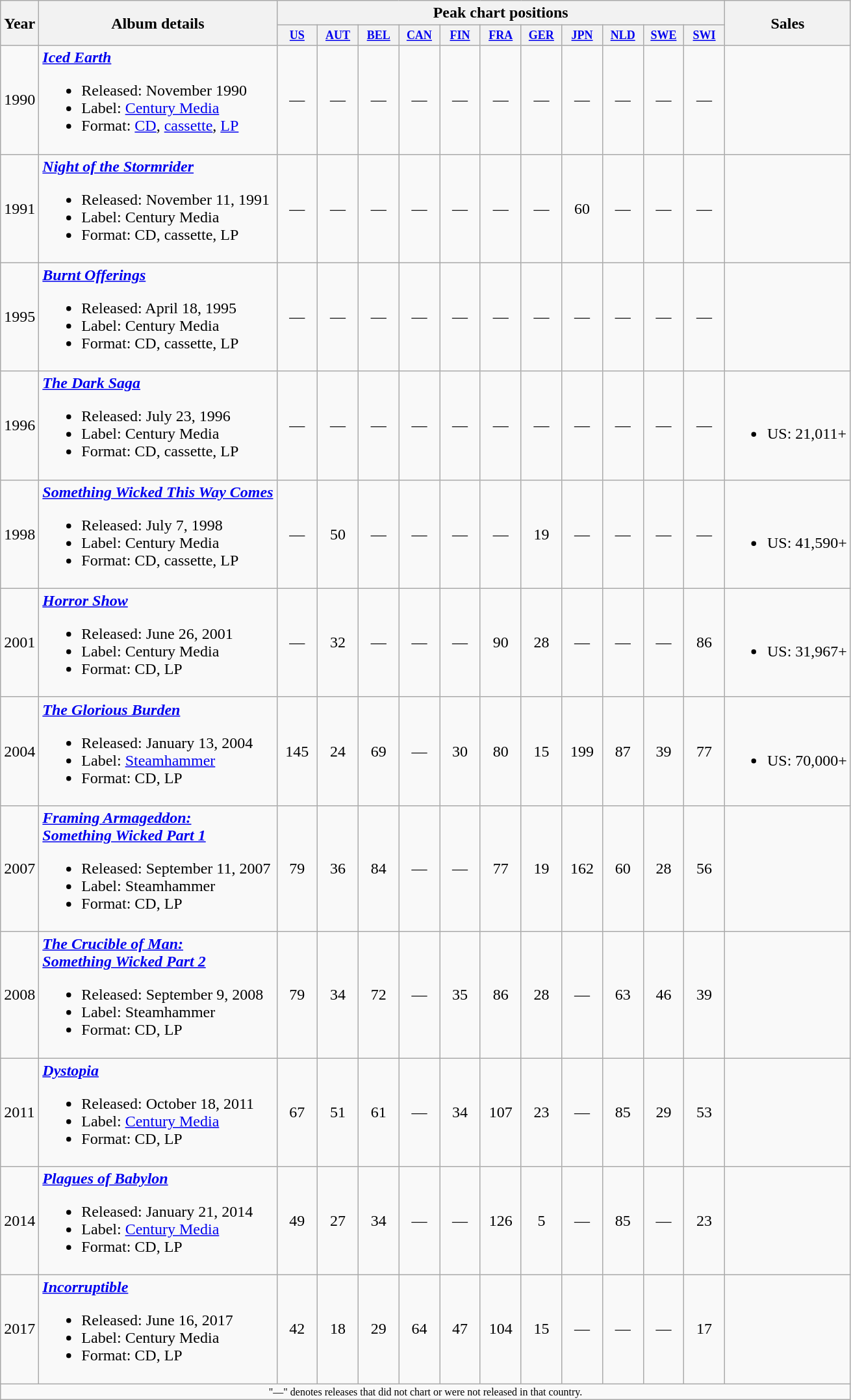<table class="wikitable" border="1">
<tr>
<th rowspan="2">Year</th>
<th rowspan="2">Album details</th>
<th colspan="11">Peak chart positions</th>
<th rowspan="2">Sales</th>
</tr>
<tr>
<th style="width:3em;font-size:75%;"><a href='#'>US</a><br></th>
<th style="width:3em;font-size:75%;"><a href='#'>AUT</a><br></th>
<th style="width:3em;font-size:75%;"><a href='#'>BEL</a><br></th>
<th style="width:3em;font-size:75%;"><a href='#'>CAN</a><br></th>
<th style="width:3em;font-size:75%;"><a href='#'>FIN</a><br></th>
<th style="width:3em;font-size:75%;"><a href='#'>FRA</a><br></th>
<th style="width:3em;font-size:75%;"><a href='#'>GER</a><br></th>
<th style="width:3em;font-size:75%;"><a href='#'>JPN</a><br></th>
<th style="width:3em;font-size:75%;"><a href='#'>NLD</a><br></th>
<th style="width:3em;font-size:75%;"><a href='#'>SWE</a><br></th>
<th style="width:3em;font-size:75%;"><a href='#'>SWI</a><br></th>
</tr>
<tr>
<td>1990</td>
<td><strong><em><a href='#'>Iced Earth</a></em></strong><br><ul><li>Released: November 1990</li><li>Label: <a href='#'>Century Media</a></li><li>Format: <a href='#'>CD</a>, <a href='#'>cassette</a>, <a href='#'>LP</a></li></ul></td>
<td align="center">—</td>
<td align="center">—</td>
<td align="center">—</td>
<td align="center">—</td>
<td align="center">—</td>
<td align="center">—</td>
<td align="center">—</td>
<td align="center">—</td>
<td align="center">—</td>
<td align="center">—</td>
<td align="center">—</td>
<td></td>
</tr>
<tr>
<td>1991</td>
<td><strong><em><a href='#'>Night of the Stormrider</a></em></strong><br><ul><li>Released: November 11, 1991</li><li>Label: Century Media</li><li>Format: CD, cassette, LP</li></ul></td>
<td align="center">—</td>
<td align="center">—</td>
<td align="center">—</td>
<td align="center">—</td>
<td align="center">—</td>
<td align="center">—</td>
<td align="center">—</td>
<td align="center">60</td>
<td align="center">—</td>
<td align="center">—</td>
<td align="center">—</td>
<td></td>
</tr>
<tr>
<td>1995</td>
<td><strong><em><a href='#'>Burnt Offerings</a></em></strong><br><ul><li>Released: April 18, 1995</li><li>Label: Century Media</li><li>Format: CD, cassette, LP</li></ul></td>
<td align="center">—</td>
<td align="center">—</td>
<td align="center">—</td>
<td align="center">—</td>
<td align="center">—</td>
<td align="center">—</td>
<td align="center">—</td>
<td align="center">—</td>
<td align="center">—</td>
<td align="center">—</td>
<td align="center">—</td>
<td></td>
</tr>
<tr>
<td>1996</td>
<td><strong><em><a href='#'>The Dark Saga</a></em></strong><br><ul><li>Released: July 23, 1996</li><li>Label: Century Media</li><li>Format: CD, cassette, LP</li></ul></td>
<td align="center">—</td>
<td align="center">—</td>
<td align="center">—</td>
<td align="center">—</td>
<td align="center">—</td>
<td align="center">—</td>
<td align="center">—</td>
<td align="center">—</td>
<td align="center">—</td>
<td align="center">—</td>
<td align="center">—</td>
<td><br><ul><li>US: 21,011+</li></ul></td>
</tr>
<tr>
<td>1998</td>
<td><strong><em><a href='#'>Something Wicked This Way Comes</a></em></strong><br><ul><li>Released: July 7, 1998</li><li>Label: Century Media</li><li>Format: CD, cassette, LP</li></ul></td>
<td align="center">—</td>
<td align="center">50</td>
<td align="center">—</td>
<td align="center">—</td>
<td align="center">—</td>
<td align="center">—</td>
<td align="center">19</td>
<td align="center">—</td>
<td align="center">—</td>
<td align="center">—</td>
<td align="center">—</td>
<td><br><ul><li>US: 41,590+</li></ul></td>
</tr>
<tr>
<td>2001</td>
<td><strong><em><a href='#'>Horror Show</a></em></strong><br><ul><li>Released: June 26, 2001</li><li>Label: Century Media</li><li>Format: CD, LP</li></ul></td>
<td align="center">—</td>
<td align="center">32</td>
<td align="center">—</td>
<td align="center">—</td>
<td align="center">—</td>
<td align="center">90</td>
<td align="center">28</td>
<td align="center">—</td>
<td align="center">—</td>
<td align="center">—</td>
<td align="center">86</td>
<td><br><ul><li>US: 31,967+</li></ul></td>
</tr>
<tr>
<td>2004</td>
<td><strong><em><a href='#'>The Glorious Burden</a></em></strong><br><ul><li>Released: January 13, 2004</li><li>Label: <a href='#'>Steamhammer</a></li><li>Format: CD, LP</li></ul></td>
<td align="center">145</td>
<td align="center">24</td>
<td align="center">69</td>
<td align="center">—</td>
<td align="center">30</td>
<td align="center">80</td>
<td align="center">15</td>
<td align="center">199</td>
<td align="center">87</td>
<td align="center">39</td>
<td align="center">77</td>
<td><br><ul><li>US: 70,000+</li></ul></td>
</tr>
<tr>
<td>2007</td>
<td><strong><em><a href='#'>Framing Armageddon: <br>Something Wicked Part 1</a></em></strong><br><ul><li>Released: September 11, 2007</li><li>Label: Steamhammer</li><li>Format: CD, LP</li></ul></td>
<td align="center">79</td>
<td align="center">36</td>
<td align="center">84</td>
<td align="center">—</td>
<td align="center">—</td>
<td align="center">77</td>
<td align="center">19</td>
<td align="center">162</td>
<td align="center">60</td>
<td align="center">28</td>
<td align="center">56</td>
<td></td>
</tr>
<tr>
<td>2008</td>
<td><strong><em><a href='#'>The Crucible of Man: <br>Something Wicked Part 2</a></em></strong><br><ul><li>Released: September 9, 2008</li><li>Label: Steamhammer</li><li>Format: CD, LP</li></ul></td>
<td align="center">79</td>
<td align="center">34</td>
<td align="center">72</td>
<td align="center">—</td>
<td align="center">35</td>
<td align="center">86</td>
<td align="center">28</td>
<td align="center">—</td>
<td align="center">63</td>
<td align="center">46</td>
<td align="center">39</td>
<td></td>
</tr>
<tr>
<td>2011</td>
<td><strong><em><a href='#'>Dystopia</a></em></strong><br><ul><li>Released: October 18, 2011</li><li>Label: <a href='#'>Century Media</a></li><li>Format: CD, LP</li></ul></td>
<td align="center">67</td>
<td align="center">51</td>
<td align="center">61</td>
<td align="center">—</td>
<td align="center">34</td>
<td align="center">107</td>
<td align="center">23</td>
<td align="center">—</td>
<td align="center">85</td>
<td align="center">29</td>
<td align="center">53</td>
<td></td>
</tr>
<tr>
<td>2014</td>
<td><strong><em><a href='#'>Plagues of Babylon</a></em></strong><br><ul><li>Released: January 21, 2014</li><li>Label: <a href='#'>Century Media</a></li><li>Format: CD, LP</li></ul></td>
<td align="center">49</td>
<td align="center">27</td>
<td align="center">34</td>
<td align="center">—</td>
<td align="center">—</td>
<td align="center">126</td>
<td align="center">5</td>
<td align="center">—</td>
<td align="center">85</td>
<td align="center">—</td>
<td align="center">23</td>
<td></td>
</tr>
<tr>
<td>2017</td>
<td><strong><em><a href='#'>Incorruptible</a></em></strong><br><ul><li>Released: June 16, 2017</li><li>Label: Century Media</li><li>Format: CD, LP</li></ul></td>
<td align="center">42</td>
<td align="center">18</td>
<td align="center">29</td>
<td align="center">64</td>
<td align="center">47</td>
<td align="center">104</td>
<td align="center">15</td>
<td align="center">—</td>
<td align="center">—</td>
<td align="center">—</td>
<td align="center">17</td>
<td></td>
</tr>
<tr>
<td align="center" colspan="18" style="font-size: 8pt">"—" denotes releases that did not chart or were not released in that country.</td>
</tr>
</table>
